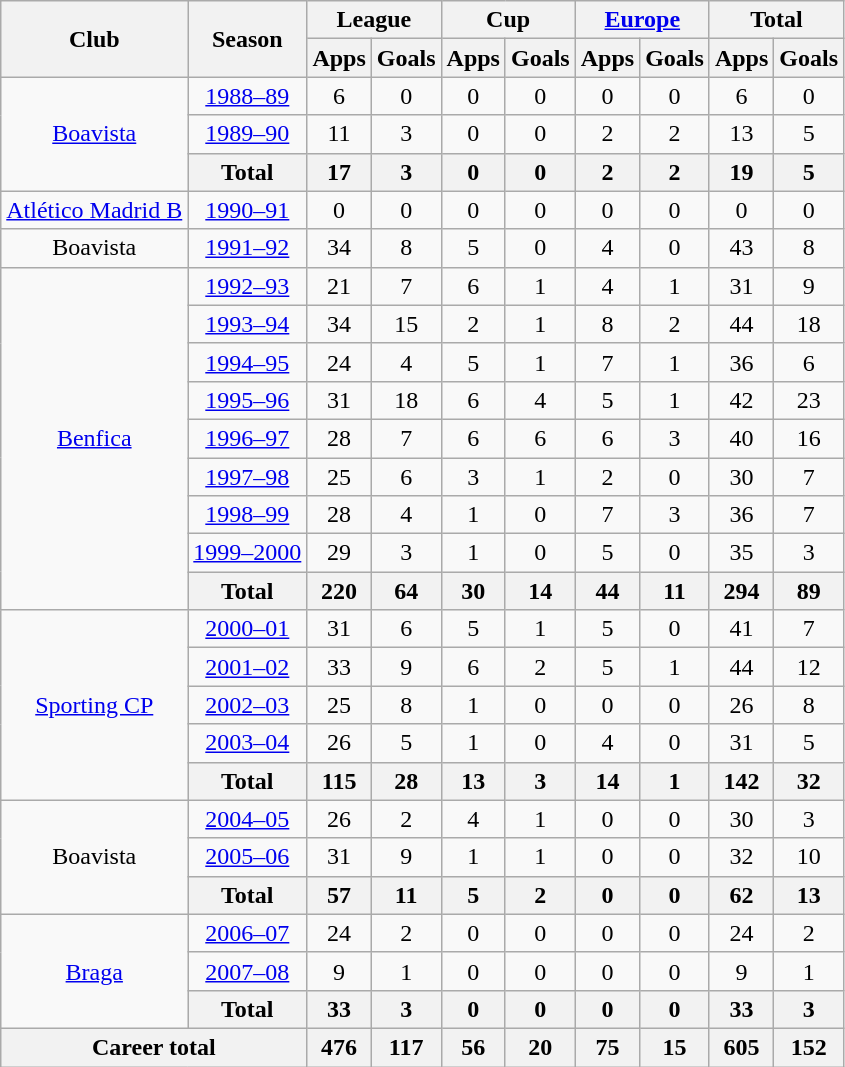<table class="wikitable" style="text-align:center">
<tr>
<th rowspan="2">Club</th>
<th rowspan="2">Season</th>
<th colspan="2">League</th>
<th colspan="2">Cup</th>
<th colspan="2"><a href='#'>Europe</a></th>
<th colspan="2">Total</th>
</tr>
<tr>
<th>Apps</th>
<th>Goals</th>
<th>Apps</th>
<th>Goals</th>
<th>Apps</th>
<th>Goals</th>
<th>Apps</th>
<th>Goals</th>
</tr>
<tr>
<td rowspan="3"><a href='#'>Boavista</a></td>
<td><a href='#'>1988–89</a></td>
<td>6</td>
<td>0</td>
<td>0</td>
<td>0</td>
<td>0</td>
<td>0</td>
<td>6</td>
<td>0</td>
</tr>
<tr>
<td><a href='#'>1989–90</a></td>
<td>11</td>
<td>3</td>
<td>0</td>
<td>0</td>
<td>2</td>
<td>2</td>
<td>13</td>
<td>5</td>
</tr>
<tr>
<th>Total</th>
<th>17</th>
<th>3</th>
<th>0</th>
<th>0</th>
<th>2</th>
<th>2</th>
<th>19</th>
<th>5</th>
</tr>
<tr>
<td><a href='#'>Atlético Madrid B</a></td>
<td><a href='#'>1990–91</a></td>
<td>0</td>
<td>0</td>
<td>0</td>
<td>0</td>
<td>0</td>
<td>0</td>
<td>0</td>
<td>0</td>
</tr>
<tr>
<td>Boavista</td>
<td><a href='#'>1991–92</a></td>
<td>34</td>
<td>8</td>
<td>5</td>
<td>0</td>
<td>4</td>
<td>0</td>
<td>43</td>
<td>8</td>
</tr>
<tr>
<td rowspan="9"><a href='#'>Benfica</a></td>
<td><a href='#'>1992–93</a></td>
<td>21</td>
<td>7</td>
<td>6</td>
<td>1</td>
<td>4</td>
<td>1</td>
<td>31</td>
<td>9</td>
</tr>
<tr>
<td><a href='#'>1993–94</a></td>
<td>34</td>
<td>15</td>
<td>2</td>
<td>1</td>
<td>8</td>
<td>2</td>
<td>44</td>
<td>18</td>
</tr>
<tr>
<td><a href='#'>1994–95</a></td>
<td>24</td>
<td>4</td>
<td>5</td>
<td>1</td>
<td>7</td>
<td>1</td>
<td>36</td>
<td>6</td>
</tr>
<tr>
<td><a href='#'>1995–96</a></td>
<td>31</td>
<td>18</td>
<td>6</td>
<td>4</td>
<td>5</td>
<td>1</td>
<td>42</td>
<td>23</td>
</tr>
<tr>
<td><a href='#'>1996–97</a></td>
<td>28</td>
<td>7</td>
<td>6</td>
<td>6</td>
<td>6</td>
<td>3</td>
<td>40</td>
<td>16</td>
</tr>
<tr>
<td><a href='#'>1997–98</a></td>
<td>25</td>
<td>6</td>
<td>3</td>
<td>1</td>
<td>2</td>
<td>0</td>
<td>30</td>
<td>7</td>
</tr>
<tr>
<td><a href='#'>1998–99</a></td>
<td>28</td>
<td>4</td>
<td>1</td>
<td>0</td>
<td>7</td>
<td>3</td>
<td>36</td>
<td>7</td>
</tr>
<tr>
<td><a href='#'>1999–2000</a></td>
<td>29</td>
<td>3</td>
<td>1</td>
<td>0</td>
<td>5</td>
<td>0</td>
<td>35</td>
<td>3</td>
</tr>
<tr>
<th>Total</th>
<th>220</th>
<th>64</th>
<th>30</th>
<th>14</th>
<th>44</th>
<th>11</th>
<th>294</th>
<th>89</th>
</tr>
<tr>
<td rowspan="5"><a href='#'>Sporting CP</a></td>
<td><a href='#'>2000–01</a></td>
<td>31</td>
<td>6</td>
<td>5</td>
<td>1</td>
<td>5</td>
<td>0</td>
<td>41</td>
<td>7</td>
</tr>
<tr>
<td><a href='#'>2001–02</a></td>
<td>33</td>
<td>9</td>
<td>6</td>
<td>2</td>
<td>5</td>
<td>1</td>
<td>44</td>
<td>12</td>
</tr>
<tr>
<td><a href='#'>2002–03</a></td>
<td>25</td>
<td>8</td>
<td>1</td>
<td>0</td>
<td>0</td>
<td>0</td>
<td>26</td>
<td>8</td>
</tr>
<tr>
<td><a href='#'>2003–04</a></td>
<td>26</td>
<td>5</td>
<td>1</td>
<td>0</td>
<td>4</td>
<td>0</td>
<td>31</td>
<td>5</td>
</tr>
<tr>
<th>Total</th>
<th>115</th>
<th>28</th>
<th>13</th>
<th>3</th>
<th>14</th>
<th>1</th>
<th>142</th>
<th>32</th>
</tr>
<tr>
<td rowspan="3">Boavista</td>
<td><a href='#'>2004–05</a></td>
<td>26</td>
<td>2</td>
<td>4</td>
<td>1</td>
<td>0</td>
<td>0</td>
<td>30</td>
<td>3</td>
</tr>
<tr>
<td><a href='#'>2005–06</a></td>
<td>31</td>
<td>9</td>
<td>1</td>
<td>1</td>
<td>0</td>
<td>0</td>
<td>32</td>
<td>10</td>
</tr>
<tr>
<th>Total</th>
<th>57</th>
<th>11</th>
<th>5</th>
<th>2</th>
<th>0</th>
<th>0</th>
<th>62</th>
<th>13</th>
</tr>
<tr>
<td rowspan="3"><a href='#'>Braga</a></td>
<td><a href='#'>2006–07</a></td>
<td>24</td>
<td>2</td>
<td>0</td>
<td>0</td>
<td>0</td>
<td>0</td>
<td>24</td>
<td>2</td>
</tr>
<tr>
<td><a href='#'>2007–08</a></td>
<td>9</td>
<td>1</td>
<td>0</td>
<td>0</td>
<td>0</td>
<td>0</td>
<td>9</td>
<td>1</td>
</tr>
<tr>
<th>Total</th>
<th>33</th>
<th>3</th>
<th>0</th>
<th>0</th>
<th>0</th>
<th>0</th>
<th>33</th>
<th>3</th>
</tr>
<tr>
<th colspan="2">Career total</th>
<th>476</th>
<th>117</th>
<th>56</th>
<th>20</th>
<th>75</th>
<th>15</th>
<th>605</th>
<th>152</th>
</tr>
</table>
